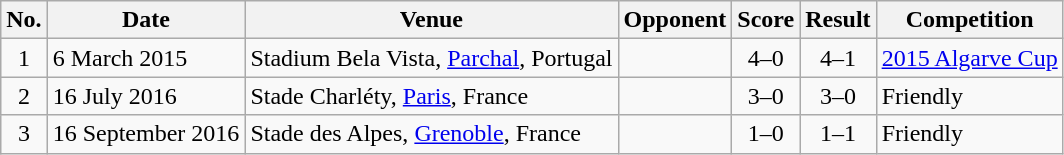<table class="wikitable sortable">
<tr>
<th scope="col">No.</th>
<th scope="col">Date</th>
<th scope="col">Venue</th>
<th scope="col">Opponent</th>
<th scope="col">Score</th>
<th scope="col">Result</th>
<th scope="col">Competition</th>
</tr>
<tr>
<td style="text-align:center">1</td>
<td>6 March 2015</td>
<td>Stadium Bela Vista, <a href='#'>Parchal</a>, Portugal</td>
<td></td>
<td style="text-align:center">4–0</td>
<td style="text-align:center">4–1</td>
<td><a href='#'>2015 Algarve Cup</a></td>
</tr>
<tr>
<td style="text-align:center">2</td>
<td>16 July 2016</td>
<td>Stade Charléty, <a href='#'>Paris</a>, France</td>
<td></td>
<td style="text-align:center">3–0</td>
<td style="text-align:center">3–0</td>
<td>Friendly</td>
</tr>
<tr>
<td style="text-align:center">3</td>
<td>16 September 2016</td>
<td>Stade des Alpes, <a href='#'>Grenoble</a>, France</td>
<td></td>
<td style="text-align:center">1–0</td>
<td style="text-align:center">1–1</td>
<td>Friendly</td>
</tr>
</table>
